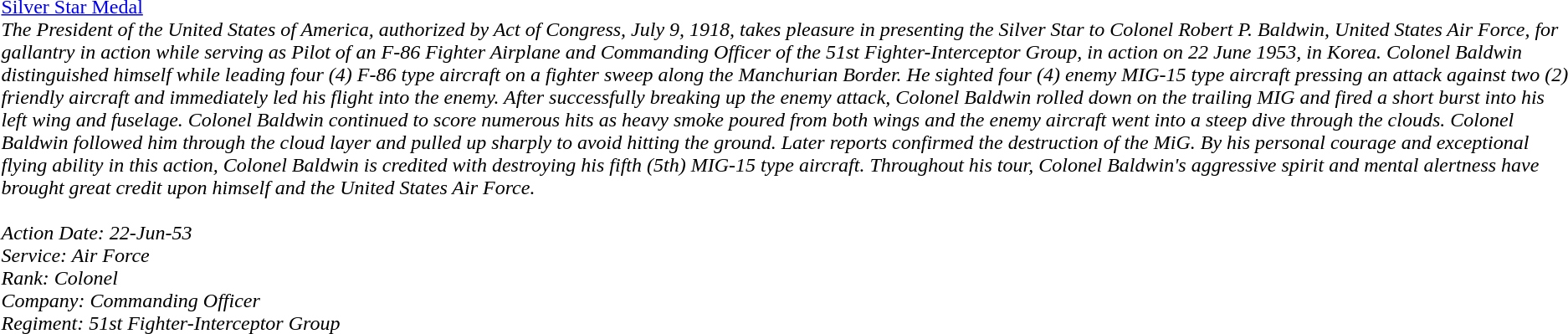<table>
<tr>
<td></td>
<td><a href='#'>Silver Star Medal</a> <br><em>The President of the United States of America, authorized by Act of Congress, July 9, 1918, takes pleasure in presenting the Silver Star to Colonel Robert P. Baldwin, United States Air Force, for gallantry in action while serving as Pilot of an F-86 Fighter Airplane and Commanding Officer of the 51st Fighter-Interceptor Group, in action on 22 June 1953, in Korea. Colonel Baldwin distinguished himself while leading four (4) F-86 type aircraft on a fighter sweep along the Manchurian Border. He sighted four (4) enemy MIG-15 type aircraft pressing an attack against two (2) friendly aircraft and immediately led his flight into the enemy. After successfully breaking up the enemy attack, Colonel Baldwin rolled down on the trailing MIG and fired a short burst into his left wing and fuselage. Colonel Baldwin continued to score numerous hits as heavy smoke poured from both wings and the enemy aircraft went into a steep dive through the clouds. Colonel Baldwin followed him through the cloud layer and pulled up sharply to avoid hitting the ground. Later reports confirmed the destruction of the MiG. By his personal courage and exceptional flying ability in this action, Colonel Baldwin is credited with destroying his fifth (5th) MIG-15 type aircraft. Throughout his tour, Colonel Baldwin's aggressive spirit and mental alertness have brought great credit upon himself and the United States Air Force.</em><br><br><em>Action Date: 22-Jun-53</em><br>
<em>Service: Air Force</em><br>
<em>Rank: Colonel</em><br>
<em>Company: Commanding Officer</em><br>
<em>Regiment: 51st Fighter-Interceptor Group</em></td>
</tr>
</table>
